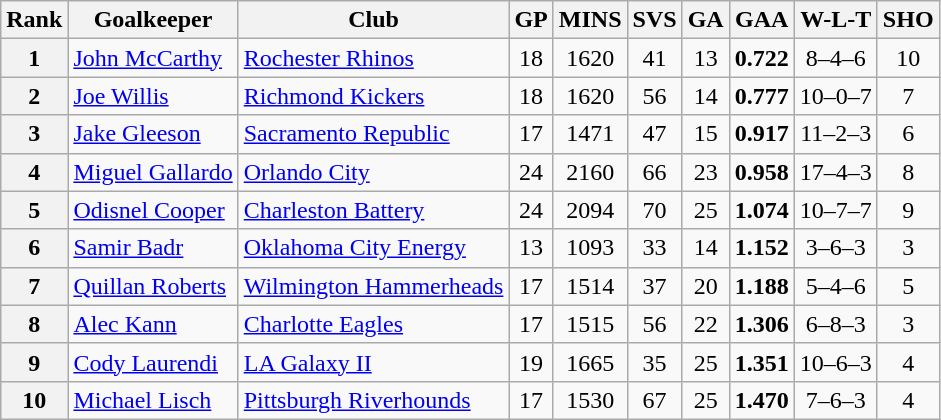<table class="wikitable sortable">
<tr>
<th>Rank</th>
<th>Goalkeeper</th>
<th>Club</th>
<th>GP</th>
<th>MINS</th>
<th>SVS</th>
<th>GA</th>
<th>GAA</th>
<th>W-L-T</th>
<th>SHO</th>
</tr>
<tr>
<th align=center>1</th>
<td> <a href='#'>John McCarthy</a></td>
<td><a href='#'>Rochester Rhinos</a></td>
<td align=center>18</td>
<td align=center>1620</td>
<td align=center>41</td>
<td align=center>13</td>
<td align=center><strong>0.722</strong></td>
<td align=center>8–4–6</td>
<td align=center>10</td>
</tr>
<tr>
<th align=center>2</th>
<td> <a href='#'>Joe Willis</a></td>
<td><a href='#'>Richmond Kickers</a></td>
<td align=center>18</td>
<td align=center>1620</td>
<td align=center>56</td>
<td align=center>14</td>
<td align=center><strong>0.777</strong></td>
<td align=center>10–0–7</td>
<td align=center>7</td>
</tr>
<tr>
<th align=center>3</th>
<td> <a href='#'>Jake Gleeson</a></td>
<td><a href='#'>Sacramento Republic</a></td>
<td align=center>17</td>
<td align=center>1471</td>
<td align=center>47</td>
<td align=center>15</td>
<td align=center><strong>0.917</strong></td>
<td align=center>11–2–3</td>
<td align=center>6</td>
</tr>
<tr>
<th align=center>4</th>
<td> <a href='#'>Miguel Gallardo</a></td>
<td><a href='#'>Orlando City</a></td>
<td align=center>24</td>
<td align=center>2160</td>
<td align=center>66</td>
<td align=center>23</td>
<td align=center><strong>0.958</strong></td>
<td align=center>17–4–3</td>
<td align=center>8</td>
</tr>
<tr>
<th align=center>5</th>
<td> <a href='#'>Odisnel Cooper</a></td>
<td><a href='#'>Charleston Battery</a></td>
<td align=center>24</td>
<td align=center>2094</td>
<td align=center>70</td>
<td align=center>25</td>
<td align=center><strong>1.074</strong></td>
<td align=center>10–7–7</td>
<td align=center>9</td>
</tr>
<tr>
<th align=center>6</th>
<td> <a href='#'>Samir Badr</a></td>
<td><a href='#'>Oklahoma City Energy</a></td>
<td align=center>13</td>
<td align=center>1093</td>
<td align=center>33</td>
<td align=center>14</td>
<td align=center><strong>1.152</strong></td>
<td align=center>3–6–3</td>
<td align=center>3</td>
</tr>
<tr>
<th align=center>7</th>
<td> <a href='#'>Quillan Roberts</a></td>
<td><a href='#'>Wilmington Hammerheads</a></td>
<td align=center>17</td>
<td align=center>1514</td>
<td align=center>37</td>
<td align=center>20</td>
<td align=center><strong>1.188</strong></td>
<td align=center>5–4–6</td>
<td align=center>5</td>
</tr>
<tr>
<th align=center>8</th>
<td> <a href='#'>Alec Kann</a></td>
<td><a href='#'>Charlotte Eagles</a></td>
<td align=center>17</td>
<td align=center>1515</td>
<td align=center>56</td>
<td align=center>22</td>
<td align=center><strong>1.306</strong></td>
<td align=center>6–8–3</td>
<td align=center>3</td>
</tr>
<tr>
<th align=center>9</th>
<td> <a href='#'>Cody Laurendi</a></td>
<td><a href='#'>LA Galaxy II</a></td>
<td align=center>19</td>
<td align=center>1665</td>
<td align=center>35</td>
<td align=center>25</td>
<td align=center><strong>1.351</strong></td>
<td align=center>10–6–3</td>
<td align=center>4</td>
</tr>
<tr>
<th align=center>10</th>
<td> <a href='#'>Michael Lisch</a></td>
<td><a href='#'>Pittsburgh Riverhounds</a></td>
<td align=center>17</td>
<td align=center>1530</td>
<td align=center>67</td>
<td align=center>25</td>
<td align=center><strong>1.470</strong></td>
<td align=center>7–6–3</td>
<td align=center>4</td>
</tr>
</table>
